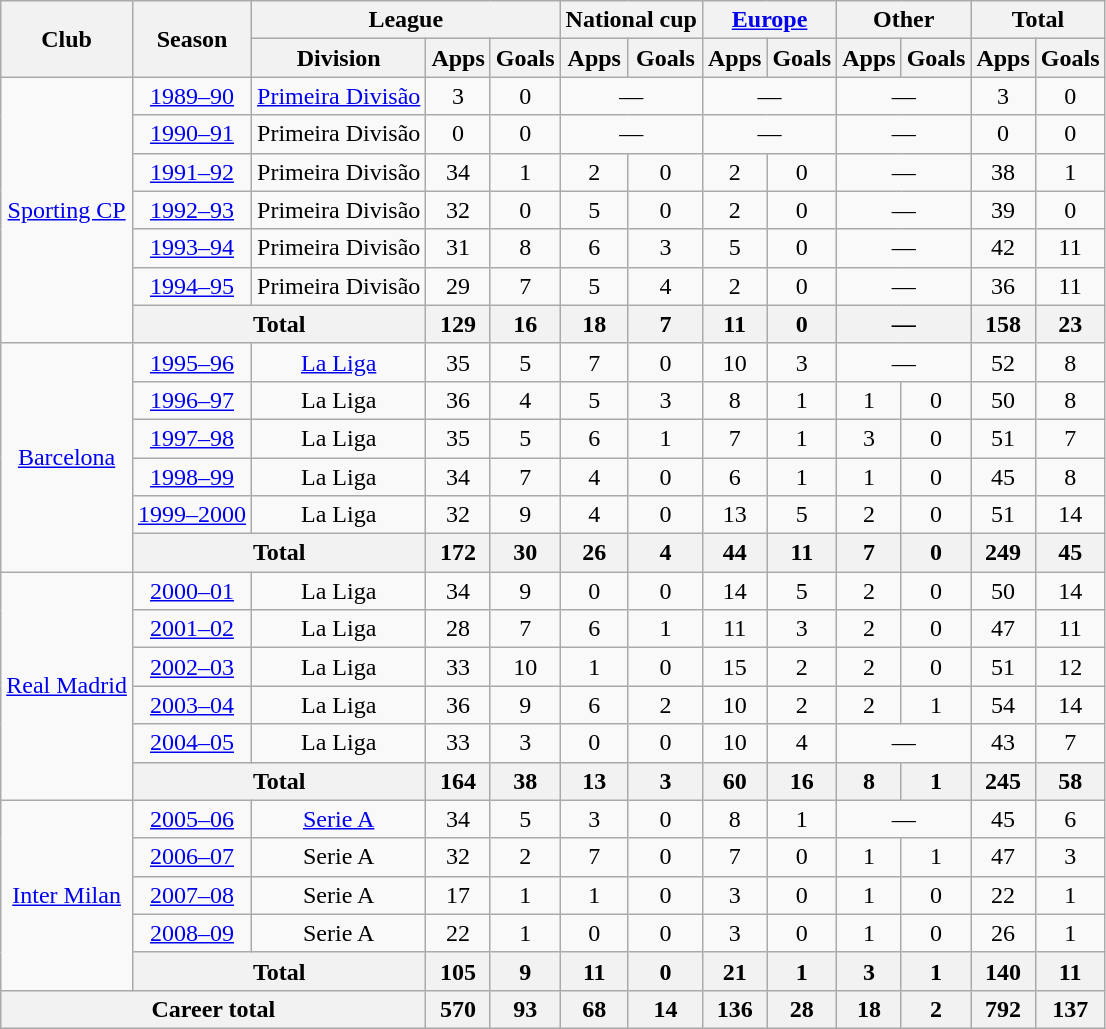<table class="wikitable" style="text-align:center">
<tr>
<th rowspan="2">Club</th>
<th rowspan="2">Season</th>
<th colspan="3">League</th>
<th colspan="2">National cup</th>
<th colspan="2"><a href='#'>Europe</a></th>
<th colspan="2">Other</th>
<th colspan="2">Total</th>
</tr>
<tr>
<th>Division</th>
<th>Apps</th>
<th>Goals</th>
<th>Apps</th>
<th>Goals</th>
<th>Apps</th>
<th>Goals</th>
<th>Apps</th>
<th>Goals</th>
<th>Apps</th>
<th>Goals</th>
</tr>
<tr>
<td rowspan="7"><a href='#'>Sporting CP</a></td>
<td><a href='#'>1989–90</a></td>
<td><a href='#'>Primeira Divisão</a></td>
<td>3</td>
<td>0</td>
<td colspan="2">—</td>
<td colspan="2">—</td>
<td colspan="2">—</td>
<td>3</td>
<td>0</td>
</tr>
<tr>
<td><a href='#'>1990–91</a></td>
<td>Primeira Divisão</td>
<td>0</td>
<td>0</td>
<td colspan="2">—</td>
<td colspan="2">—</td>
<td colspan="2">—</td>
<td>0</td>
<td>0</td>
</tr>
<tr>
<td><a href='#'>1991–92</a></td>
<td>Primeira Divisão</td>
<td>34</td>
<td>1</td>
<td>2</td>
<td>0</td>
<td>2</td>
<td>0</td>
<td colspan="2">—</td>
<td>38</td>
<td>1</td>
</tr>
<tr>
<td><a href='#'>1992–93</a></td>
<td>Primeira Divisão</td>
<td>32</td>
<td>0</td>
<td>5</td>
<td>0</td>
<td>2</td>
<td>0</td>
<td colspan="2">—</td>
<td>39</td>
<td>0</td>
</tr>
<tr>
<td><a href='#'>1993–94</a></td>
<td>Primeira Divisão</td>
<td>31</td>
<td>8</td>
<td>6</td>
<td>3</td>
<td>5</td>
<td>0</td>
<td colspan="2">—</td>
<td>42</td>
<td>11</td>
</tr>
<tr>
<td><a href='#'>1994–95</a></td>
<td>Primeira Divisão</td>
<td>29</td>
<td>7</td>
<td>5</td>
<td>4</td>
<td>2</td>
<td>0</td>
<td colspan="2">—</td>
<td>36</td>
<td>11</td>
</tr>
<tr>
<th colspan="2">Total</th>
<th>129</th>
<th>16</th>
<th>18</th>
<th>7</th>
<th>11</th>
<th>0</th>
<th colspan="2">—</th>
<th>158</th>
<th>23</th>
</tr>
<tr>
<td rowspan="6"><a href='#'>Barcelona</a></td>
<td><a href='#'>1995–96</a></td>
<td><a href='#'>La Liga</a></td>
<td>35</td>
<td>5</td>
<td>7</td>
<td>0</td>
<td>10</td>
<td>3</td>
<td colspan="2">—</td>
<td>52</td>
<td>8</td>
</tr>
<tr>
<td><a href='#'>1996–97</a></td>
<td>La Liga</td>
<td>36</td>
<td>4</td>
<td>5</td>
<td>3</td>
<td>8</td>
<td>1</td>
<td>1</td>
<td>0</td>
<td>50</td>
<td>8</td>
</tr>
<tr>
<td><a href='#'>1997–98</a></td>
<td>La Liga</td>
<td>35</td>
<td>5</td>
<td>6</td>
<td>1</td>
<td>7</td>
<td>1</td>
<td>3</td>
<td>0</td>
<td>51</td>
<td>7</td>
</tr>
<tr>
<td><a href='#'>1998–99</a></td>
<td>La Liga</td>
<td>34</td>
<td>7</td>
<td>4</td>
<td>0</td>
<td>6</td>
<td>1</td>
<td>1</td>
<td>0</td>
<td>45</td>
<td>8</td>
</tr>
<tr>
<td><a href='#'>1999–2000</a></td>
<td>La Liga</td>
<td>32</td>
<td>9</td>
<td>4</td>
<td>0</td>
<td>13</td>
<td>5</td>
<td>2</td>
<td>0</td>
<td>51</td>
<td>14</td>
</tr>
<tr>
<th colspan="2">Total</th>
<th>172</th>
<th>30</th>
<th>26</th>
<th>4</th>
<th>44</th>
<th>11</th>
<th>7</th>
<th>0</th>
<th>249</th>
<th>45</th>
</tr>
<tr>
<td rowspan="6"><a href='#'>Real Madrid</a></td>
<td><a href='#'>2000–01</a></td>
<td>La Liga</td>
<td>34</td>
<td>9</td>
<td>0</td>
<td>0</td>
<td>14</td>
<td>5</td>
<td>2</td>
<td>0</td>
<td>50</td>
<td>14</td>
</tr>
<tr>
<td><a href='#'>2001–02</a></td>
<td>La Liga</td>
<td>28</td>
<td>7</td>
<td>6</td>
<td>1</td>
<td>11</td>
<td>3</td>
<td>2</td>
<td>0</td>
<td>47</td>
<td>11</td>
</tr>
<tr>
<td><a href='#'>2002–03</a></td>
<td>La Liga</td>
<td>33</td>
<td>10</td>
<td>1</td>
<td>0</td>
<td>15</td>
<td>2</td>
<td>2</td>
<td>0</td>
<td>51</td>
<td>12</td>
</tr>
<tr>
<td><a href='#'>2003–04</a></td>
<td>La Liga</td>
<td>36</td>
<td>9</td>
<td>6</td>
<td>2</td>
<td>10</td>
<td>2</td>
<td>2</td>
<td>1</td>
<td>54</td>
<td>14</td>
</tr>
<tr>
<td><a href='#'>2004–05</a></td>
<td>La Liga</td>
<td>33</td>
<td>3</td>
<td>0</td>
<td>0</td>
<td>10</td>
<td>4</td>
<td colspan="2">—</td>
<td>43</td>
<td>7</td>
</tr>
<tr>
<th colspan="2">Total</th>
<th>164</th>
<th>38</th>
<th>13</th>
<th>3</th>
<th>60</th>
<th>16</th>
<th>8</th>
<th>1</th>
<th>245</th>
<th>58</th>
</tr>
<tr>
<td rowspan="5"><a href='#'>Inter Milan</a></td>
<td><a href='#'>2005–06</a></td>
<td><a href='#'>Serie A</a></td>
<td>34</td>
<td>5</td>
<td>3</td>
<td>0</td>
<td>8</td>
<td>1</td>
<td colspan="2">—</td>
<td>45</td>
<td>6</td>
</tr>
<tr>
<td><a href='#'>2006–07</a></td>
<td>Serie A</td>
<td>32</td>
<td>2</td>
<td>7</td>
<td>0</td>
<td>7</td>
<td>0</td>
<td>1</td>
<td>1</td>
<td>47</td>
<td>3</td>
</tr>
<tr>
<td><a href='#'>2007–08</a></td>
<td>Serie A</td>
<td>17</td>
<td>1</td>
<td>1</td>
<td>0</td>
<td>3</td>
<td>0</td>
<td>1</td>
<td>0</td>
<td>22</td>
<td>1</td>
</tr>
<tr>
<td><a href='#'>2008–09</a></td>
<td>Serie A</td>
<td>22</td>
<td>1</td>
<td>0</td>
<td>0</td>
<td>3</td>
<td>0</td>
<td>1</td>
<td>0</td>
<td>26</td>
<td>1</td>
</tr>
<tr>
<th colspan="2">Total</th>
<th>105</th>
<th>9</th>
<th>11</th>
<th>0</th>
<th>21</th>
<th>1</th>
<th>3</th>
<th>1</th>
<th>140</th>
<th>11</th>
</tr>
<tr>
<th colspan="3">Career total</th>
<th>570</th>
<th>93</th>
<th>68</th>
<th>14</th>
<th>136</th>
<th>28</th>
<th>18</th>
<th>2</th>
<th>792</th>
<th>137</th>
</tr>
</table>
